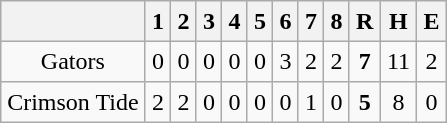<table align = right border="2" cellpadding="4" cellspacing="0" style="margin: 1em 1em 1em 1em; background: #F9F9F9; border: 1px #aaa solid; border-collapse: collapse;">
<tr align=center style="background: #F2F2F2;">
<th></th>
<th>1</th>
<th>2</th>
<th>3</th>
<th>4</th>
<th>5</th>
<th>6</th>
<th>7</th>
<th>8</th>
<th>R</th>
<th>H</th>
<th>E</th>
</tr>
<tr align=center>
<td>Gators</td>
<td>0</td>
<td>0</td>
<td>0</td>
<td>0</td>
<td>0</td>
<td>3</td>
<td>2</td>
<td>2</td>
<td><strong>7</strong></td>
<td>11</td>
<td>2</td>
</tr>
<tr align=center>
<td>Crimson Tide</td>
<td>2</td>
<td>2</td>
<td>0</td>
<td>0</td>
<td>0</td>
<td>0</td>
<td>1</td>
<td>0</td>
<td><strong>5</strong></td>
<td>8</td>
<td>0</td>
</tr>
</table>
